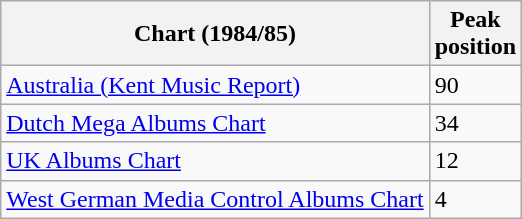<table class="wikitable sortable plainrowheaders">
<tr>
<th scope="col">Chart (1984/85)</th>
<th scope="col">Peak<br>position</th>
</tr>
<tr>
<td align="left"><a href='#'>Australia (Kent Music Report)</a></td>
<td>90</td>
</tr>
<tr>
<td align="left"><a href='#'>Dutch Mega Albums Chart</a></td>
<td>34</td>
</tr>
<tr>
<td align="left"><a href='#'>UK Albums Chart</a></td>
<td>12</td>
</tr>
<tr>
<td align="left"><a href='#'>West German Media Control Albums Chart</a></td>
<td>4</td>
</tr>
</table>
